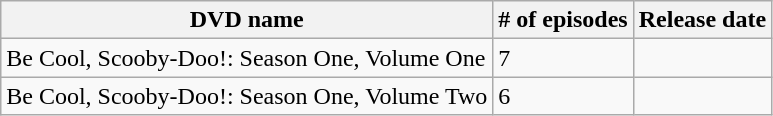<table class="wikitable">
<tr>
<th>DVD name</th>
<th># of episodes</th>
<th>Release date</th>
</tr>
<tr>
<td>Be Cool, Scooby-Doo!: Season One, Volume One</td>
<td>7</td>
<td></td>
</tr>
<tr>
<td>Be Cool, Scooby-Doo!: Season One, Volume Two</td>
<td>6</td>
<td></td>
</tr>
</table>
